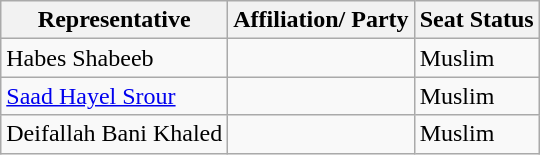<table class="wikitable">
<tr>
<th>Representative</th>
<th>Affiliation/ Party</th>
<th>Seat Status</th>
</tr>
<tr>
<td>Habes Shabeeb</td>
<td></td>
<td>Muslim</td>
</tr>
<tr>
<td><a href='#'>Saad Hayel Srour</a></td>
<td></td>
<td>Muslim</td>
</tr>
<tr>
<td>Deifallah Bani Khaled</td>
<td></td>
<td>Muslim</td>
</tr>
</table>
